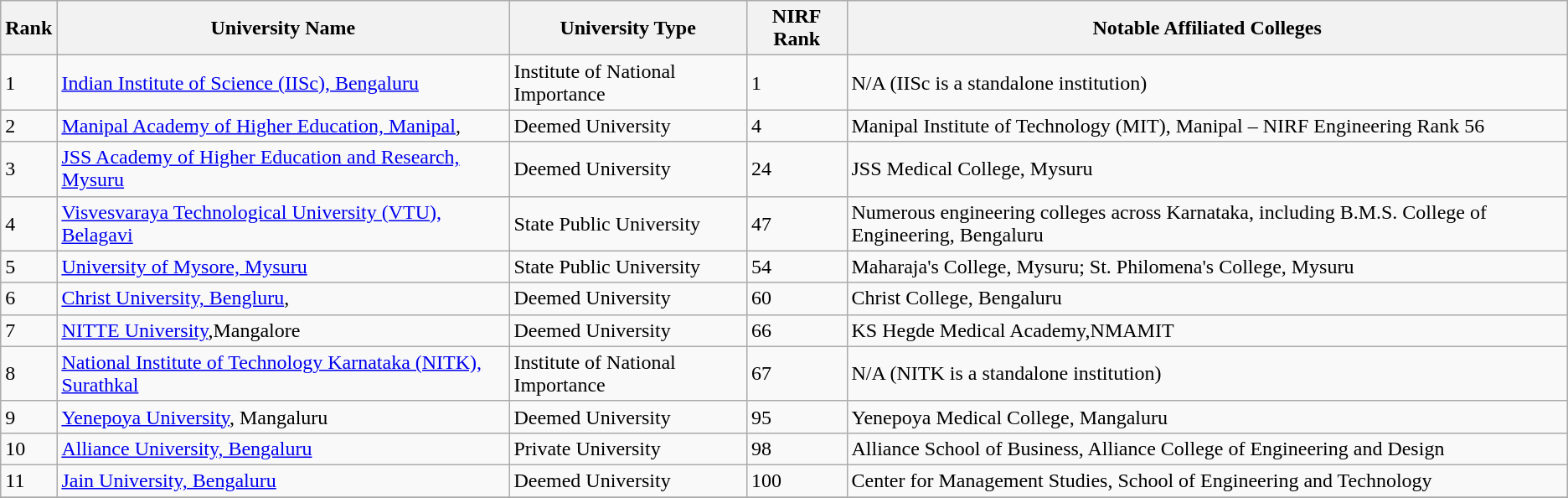<table class="wikitable">
<tr>
<th>Rank</th>
<th>University Name</th>
<th>University Type</th>
<th>NIRF Rank</th>
<th>Notable Affiliated Colleges</th>
</tr>
<tr>
<td>1</td>
<td><a href='#'>Indian Institute of Science (IISc), Bengaluru</a></td>
<td>Institute of National Importance</td>
<td>1</td>
<td>N/A (IISc is a standalone institution)</td>
</tr>
<tr>
<td>2</td>
<td><a href='#'>Manipal Academy of Higher Education, Manipal</a>,</td>
<td>Deemed University</td>
<td>4</td>
<td>Manipal Institute of Technology (MIT), Manipal – NIRF Engineering Rank 56</td>
</tr>
<tr>
<td>3</td>
<td><a href='#'>JSS Academy of Higher Education and Research, Mysuru</a></td>
<td>Deemed University</td>
<td>24</td>
<td>JSS Medical College, Mysuru</td>
</tr>
<tr>
<td>4</td>
<td><a href='#'>Visvesvaraya Technological University (VTU), Belagavi</a></td>
<td>State Public University</td>
<td>47</td>
<td>Numerous engineering colleges across Karnataka, including B.M.S. College of Engineering, Bengaluru</td>
</tr>
<tr>
<td>5</td>
<td><a href='#'>University of Mysore, Mysuru</a></td>
<td>State Public University</td>
<td>54</td>
<td>Maharaja's College, Mysuru; St. Philomena's College, Mysuru</td>
</tr>
<tr>
<td>6</td>
<td><a href='#'>Christ University, Bengluru</a>,</td>
<td>Deemed University</td>
<td>60</td>
<td>Christ College, Bengaluru</td>
</tr>
<tr>
<td>7</td>
<td><a href='#'>NITTE University</a>,Mangalore</td>
<td>Deemed University</td>
<td>66</td>
<td>KS Hegde Medical Academy,NMAMIT</td>
</tr>
<tr>
<td>8</td>
<td><a href='#'>National Institute of Technology Karnataka (NITK), Surathkal</a></td>
<td>Institute of National Importance</td>
<td>67</td>
<td>N/A (NITK is a standalone institution)</td>
</tr>
<tr>
<td>9</td>
<td><a href='#'>Yenepoya University</a>, Mangaluru</td>
<td>Deemed University</td>
<td>95</td>
<td>Yenepoya Medical College, Mangaluru</td>
</tr>
<tr>
<td>10</td>
<td><a href='#'>Alliance University, Bengaluru</a></td>
<td>Private University</td>
<td>98</td>
<td>Alliance School of Business, Alliance College of Engineering and Design</td>
</tr>
<tr>
<td>11</td>
<td><a href='#'>Jain University, Bengaluru</a></td>
<td>Deemed University</td>
<td>100</td>
<td>Center for Management Studies, School of Engineering and Technology</td>
</tr>
<tr>
</tr>
</table>
